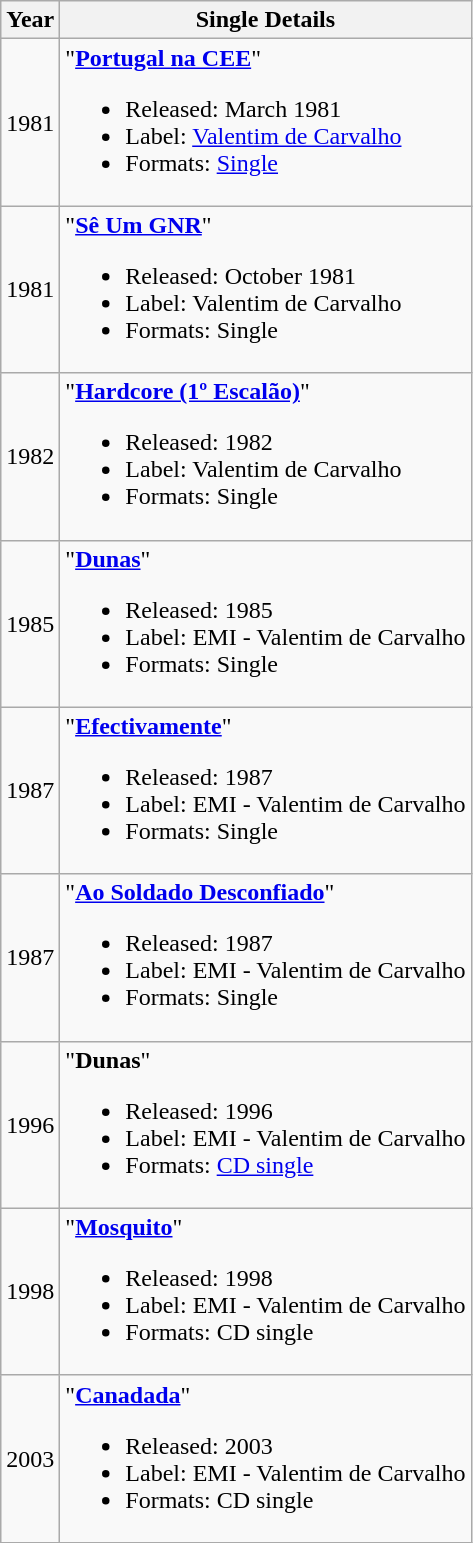<table class="wikitable">
<tr>
<th>Year</th>
<th>Single Details</th>
</tr>
<tr>
<td>1981</td>
<td>"<strong><a href='#'>Portugal na CEE</a></strong>"<br><ul><li>Released: March 1981</li><li>Label: <a href='#'>Valentim de Carvalho</a></li><li>Formats: <a href='#'>Single</a></li></ul></td>
</tr>
<tr>
<td>1981</td>
<td>"<strong><a href='#'>Sê Um GNR</a></strong>"<br><ul><li>Released: October 1981</li><li>Label: Valentim de Carvalho</li><li>Formats: Single</li></ul></td>
</tr>
<tr>
<td>1982</td>
<td>"<strong><a href='#'>Hardcore (1º Escalão)</a></strong>"<br><ul><li>Released: 1982</li><li>Label: Valentim de Carvalho</li><li>Formats: Single</li></ul></td>
</tr>
<tr>
<td>1985</td>
<td>"<strong><a href='#'>Dunas</a></strong>"<br><ul><li>Released: 1985</li><li>Label: EMI - Valentim de Carvalho</li><li>Formats: Single</li></ul></td>
</tr>
<tr>
<td>1987</td>
<td>"<strong><a href='#'>Efectivamente</a></strong>"<br><ul><li>Released: 1987</li><li>Label: EMI - Valentim de Carvalho</li><li>Formats: Single</li></ul></td>
</tr>
<tr>
<td>1987</td>
<td>"<strong><a href='#'>Ao Soldado Desconfiado</a></strong>"<br><ul><li>Released: 1987</li><li>Label: EMI - Valentim de Carvalho</li><li>Formats: Single</li></ul></td>
</tr>
<tr>
<td>1996</td>
<td>"<strong>Dunas</strong>"<br><ul><li>Released: 1996</li><li>Label: EMI - Valentim de Carvalho</li><li>Formats: <a href='#'>CD single</a></li></ul></td>
</tr>
<tr>
<td>1998</td>
<td>"<strong><a href='#'>Mosquito</a></strong>"<br><ul><li>Released: 1998</li><li>Label: EMI - Valentim de Carvalho</li><li>Formats: CD single</li></ul></td>
</tr>
<tr>
<td>2003</td>
<td>"<strong><a href='#'>Canadada</a></strong>"<br><ul><li>Released: 2003</li><li>Label: EMI - Valentim de Carvalho</li><li>Formats: CD single</li></ul></td>
</tr>
</table>
